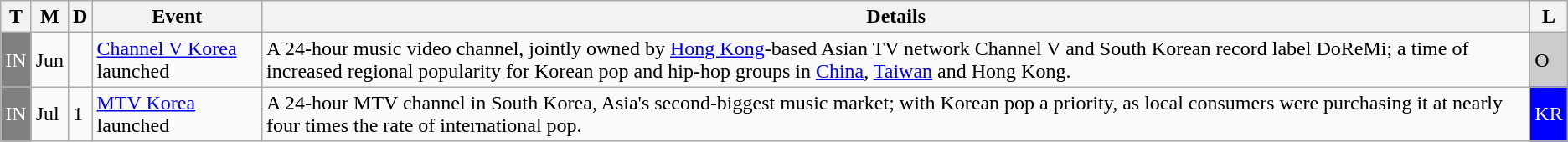<table class="wikitable">
<tr>
<th>T</th>
<th>M</th>
<th>D</th>
<th>Event</th>
<th>Details</th>
<th>L</th>
</tr>
<tr>
<td style="background:gray; color:white">IN</td>
<td>Jun</td>
<td></td>
<td><a href='#'>Channel V Korea</a> launched</td>
<td>A 24-hour music video channel, jointly owned by <a href='#'>Hong Kong</a>-based Asian TV network Channel V and South Korean record label DoReMi; a time of increased regional popularity for Korean pop and hip-hop groups in <a href='#'>China</a>, <a href='#'>Taiwan</a> and Hong Kong.</td>
<td style="background:#ccc">O</td>
</tr>
<tr>
<td style="background:gray; color:white">IN</td>
<td>Jul</td>
<td>1</td>
<td><a href='#'>MTV Korea</a> launched</td>
<td>A 24-hour MTV channel in South Korea, Asia's second-biggest music market; with Korean pop a priority, as local consumers were purchasing it at nearly four times the rate of international pop.</td>
<td style="background:blue; color:white">KR</td>
</tr>
</table>
